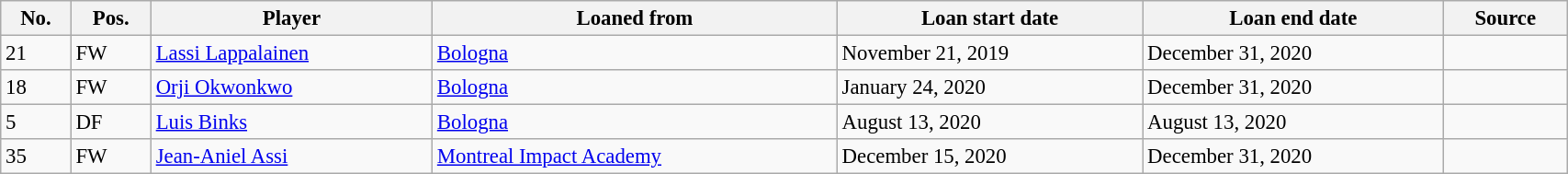<table class="wikitable sortable" style="width:90%; text-align:center; font-size:95%; text-align:left;">
<tr>
<th>No.</th>
<th>Pos.</th>
<th>Player</th>
<th>Loaned from</th>
<th>Loan start date</th>
<th>Loan end date</th>
<th>Source</th>
</tr>
<tr>
<td>21</td>
<td>FW</td>
<td> <a href='#'>Lassi Lappalainen</a></td>
<td> <a href='#'>Bologna</a></td>
<td>November 21, 2019</td>
<td>December 31, 2020</td>
<td></td>
</tr>
<tr>
<td>18</td>
<td>FW</td>
<td> <a href='#'>Orji Okwonkwo</a></td>
<td> <a href='#'>Bologna</a></td>
<td>January 24, 2020</td>
<td>December 31, 2020</td>
<td></td>
</tr>
<tr>
<td>5</td>
<td>DF</td>
<td> <a href='#'>Luis Binks</a></td>
<td> <a href='#'>Bologna</a></td>
<td>August 13, 2020</td>
<td>August 13, 2020</td>
<td></td>
</tr>
<tr>
<td>35</td>
<td>FW</td>
<td> <a href='#'>Jean-Aniel Assi</a></td>
<td> <a href='#'>Montreal Impact Academy</a></td>
<td>December 15, 2020</td>
<td>December 31, 2020</td>
<td></td>
</tr>
</table>
